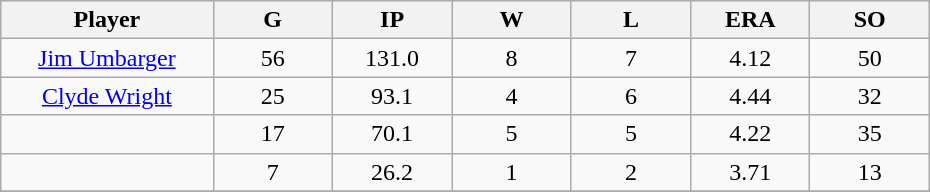<table class="wikitable sortable">
<tr>
<th bgcolor="#DDDDFF" width="16%">Player</th>
<th bgcolor="#DDDDFF" width="9%">G</th>
<th bgcolor="#DDDDFF" width="9%">IP</th>
<th bgcolor="#DDDDFF" width="9%">W</th>
<th bgcolor="#DDDDFF" width="9%">L</th>
<th bgcolor="#DDDDFF" width="9%">ERA</th>
<th bgcolor="#DDDDFF" width="9%">SO</th>
</tr>
<tr align="center">
<td><a href='#'>Jim Umbarger</a></td>
<td>56</td>
<td>131.0</td>
<td>8</td>
<td>7</td>
<td>4.12</td>
<td>50</td>
</tr>
<tr align="center">
<td><a href='#'>Clyde Wright</a></td>
<td>25</td>
<td>93.1</td>
<td>4</td>
<td>6</td>
<td>4.44</td>
<td>32</td>
</tr>
<tr align="center">
<td></td>
<td>17</td>
<td>70.1</td>
<td>5</td>
<td>5</td>
<td>4.22</td>
<td>35</td>
</tr>
<tr align="center">
<td></td>
<td>7</td>
<td>26.2</td>
<td>1</td>
<td>2</td>
<td>3.71</td>
<td>13</td>
</tr>
<tr align="center">
</tr>
</table>
